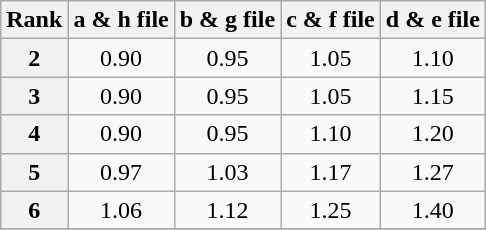<table class="wikitable" style="text-align:center;">
<tr>
<th>Rank</th>
<th>a & h file</th>
<th>b & g file</th>
<th>c & f file</th>
<th>d & e file</th>
</tr>
<tr>
<th>2</th>
<td>0.90</td>
<td>0.95</td>
<td>1.05</td>
<td>1.10</td>
</tr>
<tr>
<th>3</th>
<td>0.90</td>
<td>0.95</td>
<td>1.05</td>
<td>1.15</td>
</tr>
<tr>
<th>4</th>
<td>0.90</td>
<td>0.95</td>
<td>1.10</td>
<td>1.20</td>
</tr>
<tr>
<th>5</th>
<td>0.97</td>
<td>1.03</td>
<td>1.17</td>
<td>1.27</td>
</tr>
<tr>
<th>6</th>
<td>1.06</td>
<td>1.12</td>
<td>1.25</td>
<td>1.40</td>
</tr>
<tr>
</tr>
</table>
